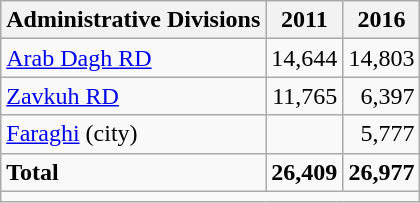<table class="wikitable">
<tr>
<th>Administrative Divisions</th>
<th>2011</th>
<th>2016</th>
</tr>
<tr>
<td><a href='#'>Arab Dagh RD</a></td>
<td style="text-align: right;">14,644</td>
<td style="text-align: right;">14,803</td>
</tr>
<tr>
<td><a href='#'>Zavkuh RD</a></td>
<td style="text-align: right;">11,765</td>
<td style="text-align: right;">6,397</td>
</tr>
<tr>
<td><a href='#'>Faraghi</a> (city)</td>
<td style="text-align: right;"></td>
<td style="text-align: right;">5,777</td>
</tr>
<tr>
<td><strong>Total</strong></td>
<td style="text-align: right;"><strong>26,409</strong></td>
<td style="text-align: right;"><strong>26,977</strong></td>
</tr>
<tr>
<td colspan=3></td>
</tr>
</table>
